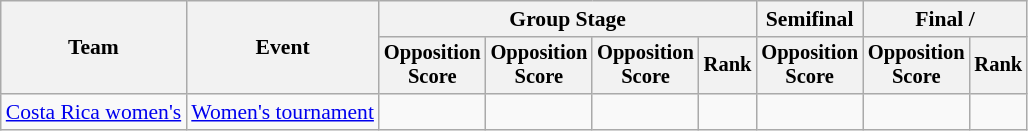<table class=wikitable style=font-size:90%>
<tr>
<th rowspan=2>Team</th>
<th rowspan=2>Event</th>
<th colspan=4>Group Stage</th>
<th>Semifinal</th>
<th colspan=2>Final / </th>
</tr>
<tr style=font-size:95%>
<th>Opposition<br>Score</th>
<th>Opposition<br>Score</th>
<th>Opposition<br>Score</th>
<th>Rank</th>
<th>Opposition<br>Score</th>
<th>Opposition<br>Score</th>
<th>Rank</th>
</tr>
<tr align=center>
<td align=left><a href='#'>Costa Rica women's</a></td>
<td align=left><a href='#'>Women's tournament</a></td>
<td></td>
<td></td>
<td></td>
<td></td>
<td></td>
<td></td>
<td></td>
</tr>
</table>
